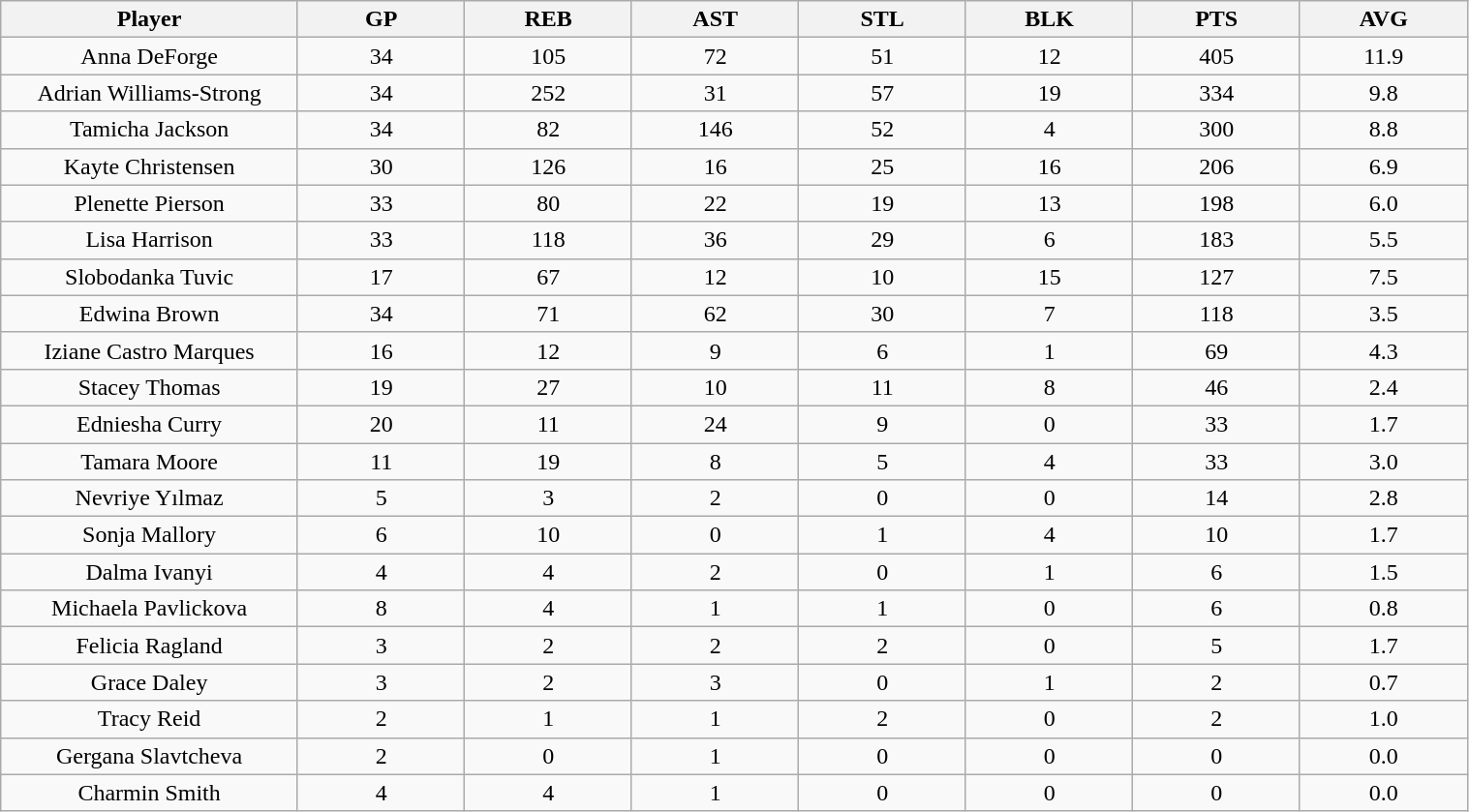<table class="wikitable sortable">
<tr>
<th bgcolor="#DDDDFF" width="16%">Player</th>
<th bgcolor="#DDDDFF" width="9%">GP</th>
<th bgcolor="#DDDDFF" width="9%">REB</th>
<th bgcolor="#DDDDFF" width="9%">AST</th>
<th bgcolor="#DDDDFF" width="9%">STL</th>
<th bgcolor="#DDDDFF" width="9%">BLK</th>
<th bgcolor="#DDDDFF" width="9%">PTS</th>
<th bgcolor="#DDDDFF" width="9%">AVG</th>
</tr>
<tr align="center">
<td>Anna DeForge</td>
<td>34</td>
<td>105</td>
<td>72</td>
<td>51</td>
<td>12</td>
<td>405</td>
<td>11.9</td>
</tr>
<tr align="center">
<td>Adrian Williams-Strong</td>
<td>34</td>
<td>252</td>
<td>31</td>
<td>57</td>
<td>19</td>
<td>334</td>
<td>9.8</td>
</tr>
<tr align="center">
<td>Tamicha Jackson</td>
<td>34</td>
<td>82</td>
<td>146</td>
<td>52</td>
<td>4</td>
<td>300</td>
<td>8.8</td>
</tr>
<tr align="center">
<td>Kayte Christensen</td>
<td>30</td>
<td>126</td>
<td>16</td>
<td>25</td>
<td>16</td>
<td>206</td>
<td>6.9</td>
</tr>
<tr align="center">
<td>Plenette Pierson</td>
<td>33</td>
<td>80</td>
<td>22</td>
<td>19</td>
<td>13</td>
<td>198</td>
<td>6.0</td>
</tr>
<tr align="center">
<td>Lisa Harrison</td>
<td>33</td>
<td>118</td>
<td>36</td>
<td>29</td>
<td>6</td>
<td>183</td>
<td>5.5</td>
</tr>
<tr align="center">
<td>Slobodanka Tuvic</td>
<td>17</td>
<td>67</td>
<td>12</td>
<td>10</td>
<td>15</td>
<td>127</td>
<td>7.5</td>
</tr>
<tr align="center">
<td>Edwina Brown</td>
<td>34</td>
<td>71</td>
<td>62</td>
<td>30</td>
<td>7</td>
<td>118</td>
<td>3.5</td>
</tr>
<tr align="center">
<td>Iziane Castro Marques</td>
<td>16</td>
<td>12</td>
<td>9</td>
<td>6</td>
<td>1</td>
<td>69</td>
<td>4.3</td>
</tr>
<tr align="center">
<td>Stacey Thomas</td>
<td>19</td>
<td>27</td>
<td>10</td>
<td>11</td>
<td>8</td>
<td>46</td>
<td>2.4</td>
</tr>
<tr align="center">
<td>Edniesha Curry</td>
<td>20</td>
<td>11</td>
<td>24</td>
<td>9</td>
<td>0</td>
<td>33</td>
<td>1.7</td>
</tr>
<tr align="center">
<td>Tamara Moore</td>
<td>11</td>
<td>19</td>
<td>8</td>
<td>5</td>
<td>4</td>
<td>33</td>
<td>3.0</td>
</tr>
<tr align="center">
<td>Nevriye Yılmaz</td>
<td>5</td>
<td>3</td>
<td>2</td>
<td>0</td>
<td>0</td>
<td>14</td>
<td>2.8</td>
</tr>
<tr align="center">
<td>Sonja Mallory</td>
<td>6</td>
<td>10</td>
<td>0</td>
<td>1</td>
<td>4</td>
<td>10</td>
<td>1.7</td>
</tr>
<tr align="center">
<td>Dalma Ivanyi</td>
<td>4</td>
<td>4</td>
<td>2</td>
<td>0</td>
<td>1</td>
<td>6</td>
<td>1.5</td>
</tr>
<tr align="center">
<td>Michaela Pavlickova</td>
<td>8</td>
<td>4</td>
<td>1</td>
<td>1</td>
<td>0</td>
<td>6</td>
<td>0.8</td>
</tr>
<tr align="center">
<td>Felicia Ragland</td>
<td>3</td>
<td>2</td>
<td>2</td>
<td>2</td>
<td>0</td>
<td>5</td>
<td>1.7</td>
</tr>
<tr align="center">
<td>Grace Daley</td>
<td>3</td>
<td>2</td>
<td>3</td>
<td>0</td>
<td>1</td>
<td>2</td>
<td>0.7</td>
</tr>
<tr align="center">
<td>Tracy Reid</td>
<td>2</td>
<td>1</td>
<td>1</td>
<td>2</td>
<td>0</td>
<td>2</td>
<td>1.0</td>
</tr>
<tr align="center">
<td>Gergana Slavtcheva</td>
<td>2</td>
<td>0</td>
<td>1</td>
<td>0</td>
<td>0</td>
<td>0</td>
<td>0.0</td>
</tr>
<tr align="center">
<td>Charmin Smith</td>
<td>4</td>
<td>4</td>
<td>1</td>
<td>0</td>
<td>0</td>
<td>0</td>
<td>0.0</td>
</tr>
</table>
